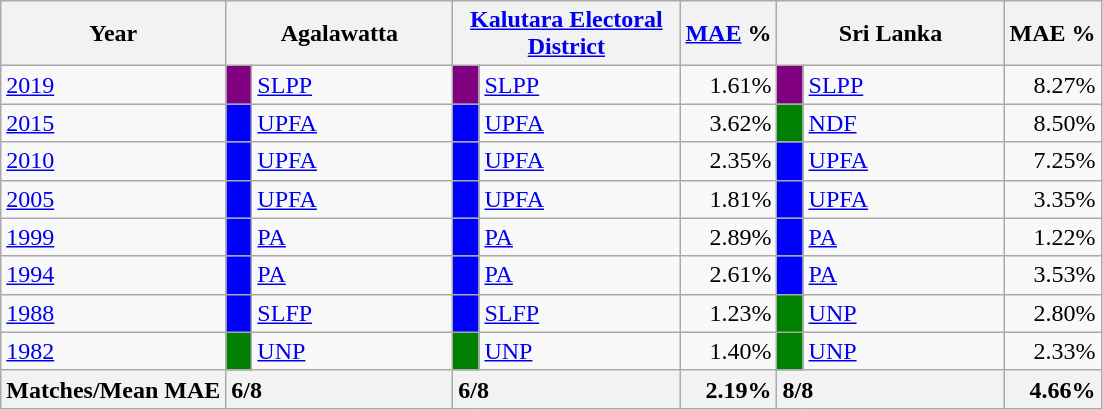<table class="wikitable">
<tr>
<th>Year</th>
<th colspan="2" width="144px">Agalawatta</th>
<th colspan="2" width="144px"><a href='#'>Kalutara Electoral District</a></th>
<th><a href='#'>MAE</a> %</th>
<th colspan="2" width="144px">Sri Lanka</th>
<th>MAE %</th>
</tr>
<tr>
<td><a href='#'>2019</a></td>
<td style="background-color:purple;" width="10px"></td>
<td style="text-align:left;"><a href='#'>SLPP</a></td>
<td style="background-color:purple;" width="10px"></td>
<td style="text-align:left;"><a href='#'>SLPP</a></td>
<td style="text-align:right;">1.61%</td>
<td style="background-color:purple;" width="10px"></td>
<td style="text-align:left;"><a href='#'>SLPP</a></td>
<td style="text-align:right;">8.27%</td>
</tr>
<tr>
<td><a href='#'>2015</a></td>
<td style="background-color:blue;" width="10px"></td>
<td style="text-align:left;"><a href='#'>UPFA</a></td>
<td style="background-color:blue;" width="10px"></td>
<td style="text-align:left;"><a href='#'>UPFA</a></td>
<td style="text-align:right;">3.62%</td>
<td style="background-color:green;" width="10px"></td>
<td style="text-align:left;"><a href='#'>NDF</a></td>
<td style="text-align:right;">8.50%</td>
</tr>
<tr>
<td><a href='#'>2010</a></td>
<td style="background-color:blue;" width="10px"></td>
<td style="text-align:left;"><a href='#'>UPFA</a></td>
<td style="background-color:blue;" width="10px"></td>
<td style="text-align:left;"><a href='#'>UPFA</a></td>
<td style="text-align:right;">2.35%</td>
<td style="background-color:blue;" width="10px"></td>
<td style="text-align:left;"><a href='#'>UPFA</a></td>
<td style="text-align:right;">7.25%</td>
</tr>
<tr>
<td><a href='#'>2005</a></td>
<td style="background-color:blue;" width="10px"></td>
<td style="text-align:left;"><a href='#'>UPFA</a></td>
<td style="background-color:blue;" width="10px"></td>
<td style="text-align:left;"><a href='#'>UPFA</a></td>
<td style="text-align:right;">1.81%</td>
<td style="background-color:blue;" width="10px"></td>
<td style="text-align:left;"><a href='#'>UPFA</a></td>
<td style="text-align:right;">3.35%</td>
</tr>
<tr>
<td><a href='#'>1999</a></td>
<td style="background-color:blue;" width="10px"></td>
<td style="text-align:left;"><a href='#'>PA</a></td>
<td style="background-color:blue;" width="10px"></td>
<td style="text-align:left;"><a href='#'>PA</a></td>
<td style="text-align:right;">2.89%</td>
<td style="background-color:blue;" width="10px"></td>
<td style="text-align:left;"><a href='#'>PA</a></td>
<td style="text-align:right;">1.22%</td>
</tr>
<tr>
<td><a href='#'>1994</a></td>
<td style="background-color:blue;" width="10px"></td>
<td style="text-align:left;"><a href='#'>PA</a></td>
<td style="background-color:blue;" width="10px"></td>
<td style="text-align:left;"><a href='#'>PA</a></td>
<td style="text-align:right;">2.61%</td>
<td style="background-color:blue;" width="10px"></td>
<td style="text-align:left;"><a href='#'>PA</a></td>
<td style="text-align:right;">3.53%</td>
</tr>
<tr>
<td><a href='#'>1988</a></td>
<td style="background-color:blue;" width="10px"></td>
<td style="text-align:left;"><a href='#'>SLFP</a></td>
<td style="background-color:blue;" width="10px"></td>
<td style="text-align:left;"><a href='#'>SLFP</a></td>
<td style="text-align:right;">1.23%</td>
<td style="background-color:green;" width="10px"></td>
<td style="text-align:left;"><a href='#'>UNP</a></td>
<td style="text-align:right;">2.80%</td>
</tr>
<tr>
<td><a href='#'>1982</a></td>
<td style="background-color:green;" width="10px"></td>
<td style="text-align:left;"><a href='#'>UNP</a></td>
<td style="background-color:green;" width="10px"></td>
<td style="text-align:left;"><a href='#'>UNP</a></td>
<td style="text-align:right;">1.40%</td>
<td style="background-color:green;" width="10px"></td>
<td style="text-align:left;"><a href='#'>UNP</a></td>
<td style="text-align:right;">2.33%</td>
</tr>
<tr>
<th>Matches/Mean MAE</th>
<th style="text-align:left;"colspan="2" width="144px">6/8</th>
<th style="text-align:left;"colspan="2" width="144px">6/8</th>
<th style="text-align:right;">2.19%</th>
<th style="text-align:left;"colspan="2" width="144px">8/8</th>
<th style="text-align:right;">4.66%</th>
</tr>
</table>
